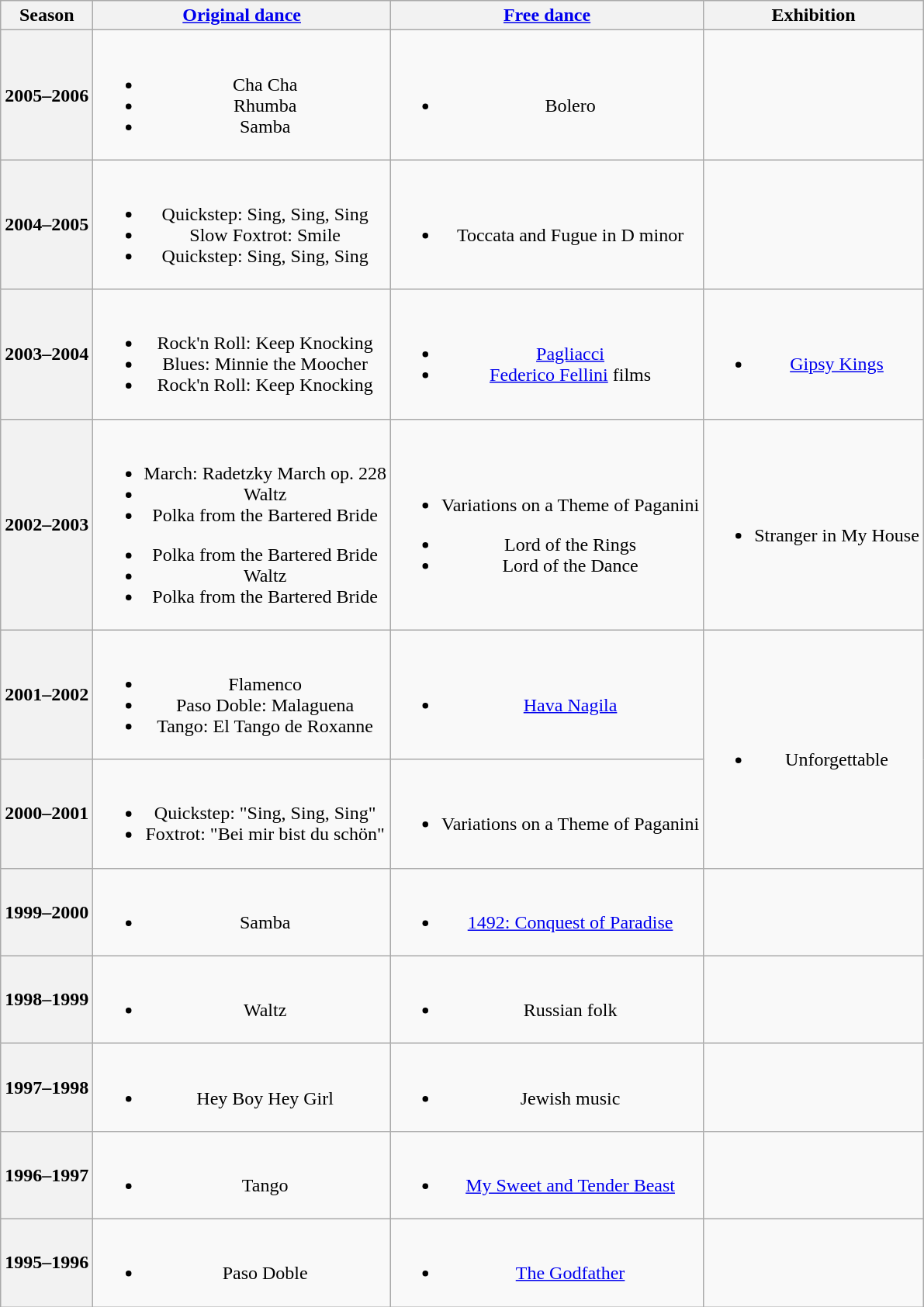<table class=wikitable style=text-align:center>
<tr>
<th>Season</th>
<th><a href='#'>Original dance</a></th>
<th><a href='#'>Free dance</a></th>
<th>Exhibition</th>
</tr>
<tr>
<th>2005–2006 <br> </th>
<td><br><ul><li>Cha Cha <br></li><li>Rhumba <br></li><li>Samba <br></li></ul></td>
<td><br><ul><li>Bolero <br></li></ul></td>
<td></td>
</tr>
<tr>
<th>2004–2005 <br> </th>
<td><br><ul><li>Quickstep: Sing, Sing, Sing <br></li><li>Slow Foxtrot: Smile <br></li><li>Quickstep: Sing, Sing, Sing <br></li></ul></td>
<td><br><ul><li>Toccata and Fugue in D minor <br></li></ul></td>
<td></td>
</tr>
<tr>
<th>2003–2004 <br> </th>
<td><br><ul><li>Rock'n Roll: Keep Knocking <br></li><li>Blues: Minnie the Moocher <br></li><li>Rock'n Roll: Keep Knocking <br></li></ul></td>
<td><br><ul><li><a href='#'>Pagliacci</a> <br></li><li><a href='#'>Federico Fellini</a> films</li></ul></td>
<td><br><ul><li><a href='#'>Gipsy Kings</a></li></ul></td>
</tr>
<tr>
<th>2002–2003 <br> </th>
<td><br><ul><li>March: Radetzky March op. 228 <br></li><li>Waltz <br></li><li>Polka from the Bartered Bride <br></li></ul><ul><li>Polka from the Bartered Bride <br></li><li>Waltz <br></li><li>Polka from the Bartered Bride <br></li></ul></td>
<td><br><ul><li>Variations on a Theme of Paganini <br></li></ul><ul><li>Lord of the Rings <br></li><li>Lord of the Dance <br></li></ul></td>
<td><br><ul><li>Stranger in My House <br></li></ul></td>
</tr>
<tr>
<th>2001–2002 <br> </th>
<td><br><ul><li>Flamenco</li><li>Paso Doble: Malaguena <br></li><li>Tango: El Tango de Roxanne <br></li></ul></td>
<td><br><ul><li><a href='#'>Hava Nagila</a></li></ul></td>
<td rowspan=2><br><ul><li>Unforgettable <br></li></ul></td>
</tr>
<tr>
<th>2000–2001 <br> </th>
<td><br><ul><li>Quickstep: "Sing, Sing, Sing" <br></li><li>Foxtrot: "Bei mir bist du schön" <br></li></ul></td>
<td><br><ul><li>Variations on a Theme of Paganini <br></li></ul></td>
</tr>
<tr>
<th>1999–2000 <br> </th>
<td><br><ul><li>Samba <br></li></ul></td>
<td><br><ul><li><a href='#'>1492: Conquest of Paradise</a> <br></li></ul></td>
<td></td>
</tr>
<tr>
<th>1998–1999 <br> </th>
<td><br><ul><li>Waltz</li></ul></td>
<td><br><ul><li>Russian folk</li></ul></td>
<td></td>
</tr>
<tr>
<th>1997–1998 <br> </th>
<td><br><ul><li>Hey Boy Hey Girl <br></li></ul></td>
<td><br><ul><li>Jewish music</li></ul></td>
<td></td>
</tr>
<tr>
<th>1996–1997 <br> </th>
<td><br><ul><li>Tango</li></ul></td>
<td><br><ul><li><a href='#'>My Sweet and Tender Beast</a> <br></li></ul></td>
<td></td>
</tr>
<tr>
<th>1995–1996 <br> </th>
<td><br><ul><li>Paso Doble</li></ul></td>
<td><br><ul><li><a href='#'>The Godfather</a> <br></li></ul></td>
<td></td>
</tr>
</table>
